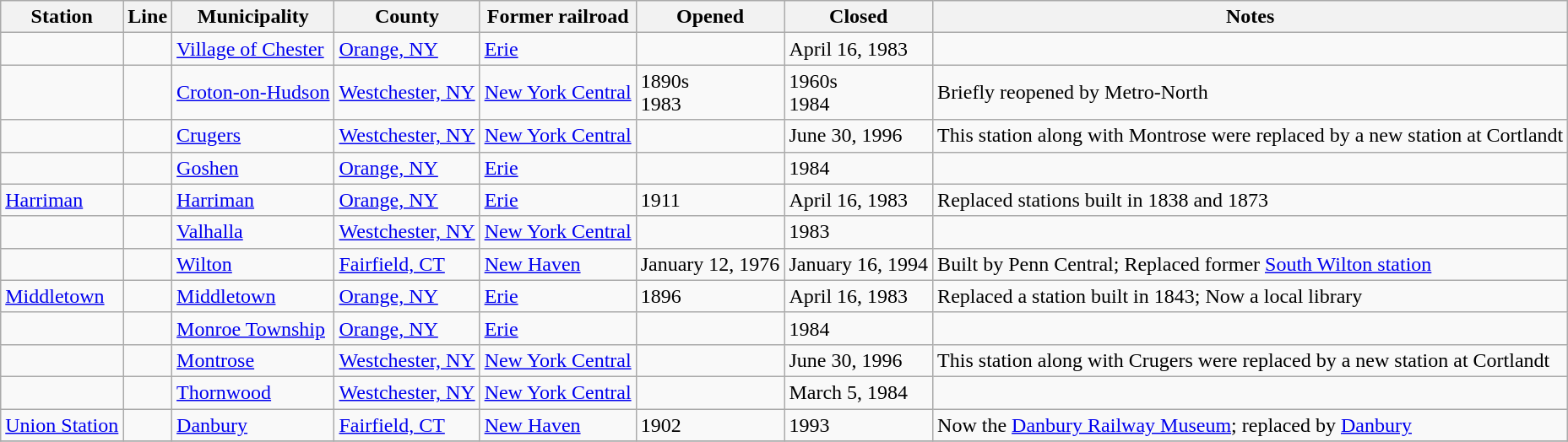<table class="wikitable sortable">
<tr>
<th>Station</th>
<th>Line</th>
<th>Municipality</th>
<th>County</th>
<th>Former railroad</th>
<th>Opened</th>
<th>Closed</th>
<th>Notes</th>
</tr>
<tr>
<td></td>
<td></td>
<td><a href='#'>Village of Chester</a></td>
<td><a href='#'>Orange, NY</a></td>
<td><a href='#'>Erie</a></td>
<td></td>
<td data-sort-value="1983-04-16">April 16, 1983</td>
<td></td>
</tr>
<tr>
<td></td>
<td></td>
<td><a href='#'>Croton-on-Hudson</a></td>
<td><a href='#'>Westchester, NY</a></td>
<td><a href='#'>New York Central</a></td>
<td>1890s<br>1983</td>
<td>1960s<br>1984</td>
<td>Briefly reopened by Metro-North</td>
</tr>
<tr>
<td></td>
<td></td>
<td><a href='#'>Crugers</a></td>
<td><a href='#'>Westchester, NY</a></td>
<td><a href='#'>New York Central</a></td>
<td></td>
<td data-sort-value="1996-06-30">June 30, 1996</td>
<td>This station along with Montrose were replaced by a new station at Cortlandt</td>
</tr>
<tr>
<td></td>
<td></td>
<td><a href='#'>Goshen</a></td>
<td><a href='#'>Orange, NY</a></td>
<td><a href='#'>Erie</a></td>
<td></td>
<td>1984</td>
<td></td>
</tr>
<tr>
<td><a href='#'>Harriman</a></td>
<td></td>
<td><a href='#'>Harriman</a></td>
<td><a href='#'>Orange, NY</a></td>
<td><a href='#'>Erie</a></td>
<td>1911</td>
<td data-sort-value="1983-04-16">April 16, 1983</td>
<td>Replaced stations built in 1838 and 1873</td>
</tr>
<tr>
<td></td>
<td></td>
<td><a href='#'>Valhalla</a></td>
<td><a href='#'>Westchester, NY</a></td>
<td><a href='#'>New York Central</a></td>
<td></td>
<td>1983</td>
<td></td>
</tr>
<tr>
<td></td>
<td></td>
<td><a href='#'>Wilton</a></td>
<td><a href='#'>Fairfield, CT</a></td>
<td><a href='#'>New Haven</a></td>
<td data-sort-value="1976-01-12">January 12, 1976</td>
<td data-sort-value="1994-01-16">January 16, 1994</td>
<td>Built by Penn Central; Replaced former <a href='#'>South Wilton station</a></td>
</tr>
<tr>
<td><a href='#'>Middletown</a></td>
<td></td>
<td><a href='#'>Middletown</a></td>
<td><a href='#'>Orange, NY</a></td>
<td><a href='#'>Erie</a></td>
<td>1896</td>
<td data-sort-value="1983-04-16">April 16, 1983</td>
<td>Replaced a station built in 1843; Now a local library</td>
</tr>
<tr>
<td></td>
<td></td>
<td><a href='#'>Monroe Township</a></td>
<td><a href='#'>Orange, NY</a></td>
<td><a href='#'>Erie</a></td>
<td></td>
<td>1984</td>
<td></td>
</tr>
<tr>
<td></td>
<td></td>
<td><a href='#'>Montrose</a></td>
<td><a href='#'>Westchester, NY</a></td>
<td><a href='#'>New York Central</a></td>
<td></td>
<td data-sort-value="1996-06-30">June 30, 1996</td>
<td>This station along with Crugers were replaced by a new station at Cortlandt</td>
</tr>
<tr>
<td></td>
<td></td>
<td><a href='#'>Thornwood</a></td>
<td><a href='#'>Westchester, NY</a></td>
<td><a href='#'>New York Central</a></td>
<td></td>
<td data-sort-value="1984-03-05">March 5, 1984</td>
<td></td>
</tr>
<tr>
<td><a href='#'>Union Station</a></td>
<td></td>
<td><a href='#'>Danbury</a></td>
<td><a href='#'>Fairfield, CT</a></td>
<td><a href='#'>New Haven</a></td>
<td>1902</td>
<td>1993</td>
<td>Now the <a href='#'>Danbury Railway Museum</a>; replaced by <a href='#'>Danbury</a></td>
</tr>
<tr>
</tr>
</table>
